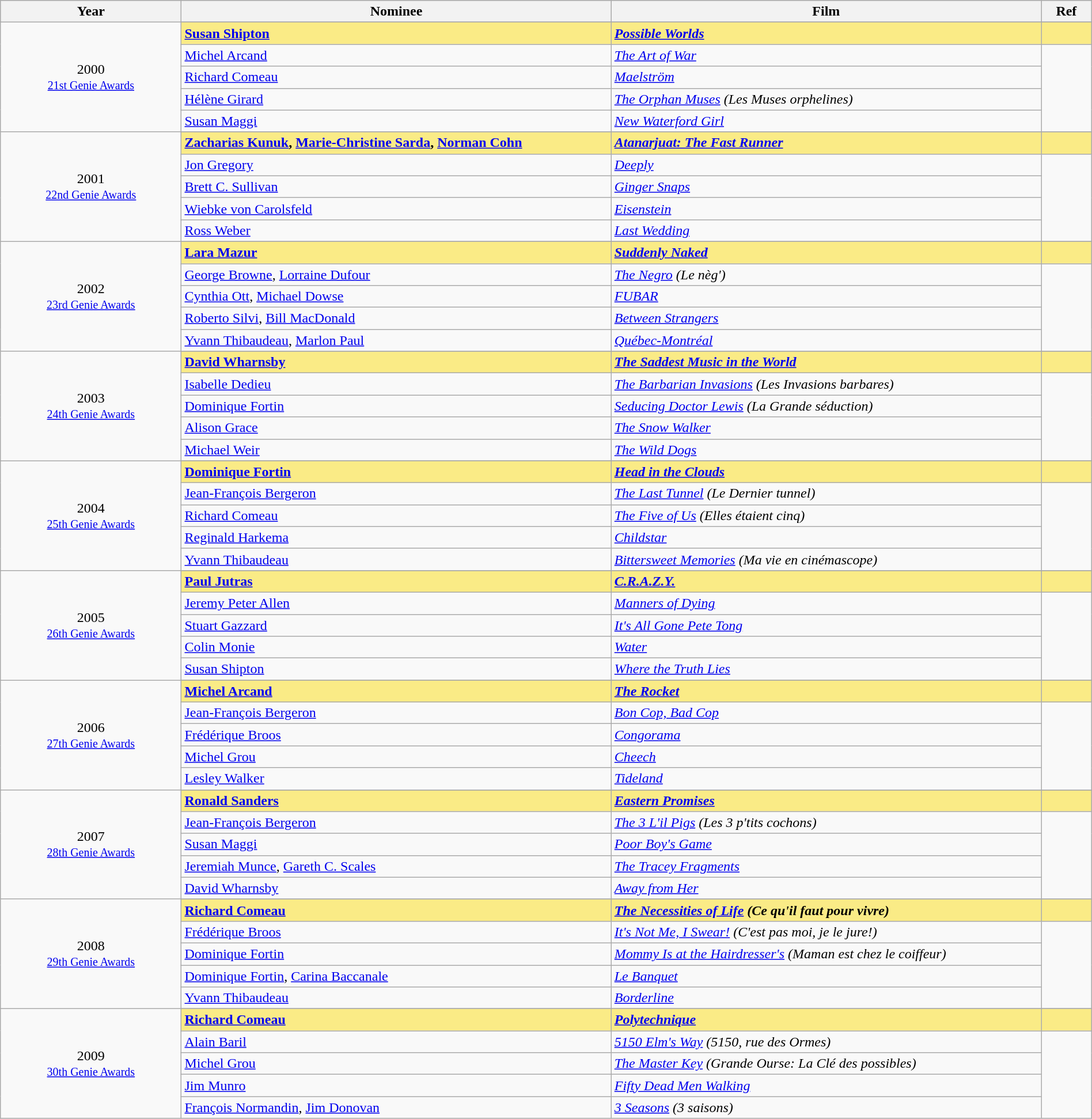<table class="wikitable" style="width:100%;">
<tr style="background:#bebebe;">
<th style="width:8%;">Year</th>
<th style="width:19%;">Nominee</th>
<th style="width:19%;">Film</th>
<th style="width:2%;">Ref</th>
</tr>
<tr>
<td rowspan="6" align="center">2000 <br> <small><a href='#'>21st Genie Awards</a></small></td>
</tr>
<tr style="background:#FAEB86;">
<td><strong><a href='#'>Susan Shipton</a></strong></td>
<td><strong><em><a href='#'>Possible Worlds</a></em></strong></td>
<td></td>
</tr>
<tr>
<td><a href='#'>Michel Arcand</a></td>
<td><em><a href='#'>The Art of War</a></em></td>
<td rowspan=4></td>
</tr>
<tr>
<td><a href='#'>Richard Comeau</a></td>
<td><em><a href='#'>Maelström</a></em></td>
</tr>
<tr>
<td><a href='#'>Hélène Girard</a></td>
<td><em><a href='#'>The Orphan Muses</a> (Les Muses orphelines)</em></td>
</tr>
<tr>
<td><a href='#'>Susan Maggi</a></td>
<td><em><a href='#'>New Waterford Girl</a></em></td>
</tr>
<tr>
<td rowspan="6" align="center">2001 <br> <small><a href='#'>22nd Genie Awards</a></small></td>
</tr>
<tr style="background:#FAEB86;">
<td><strong><a href='#'>Zacharias Kunuk</a>, <a href='#'>Marie-Christine Sarda</a>, <a href='#'>Norman Cohn</a></strong></td>
<td><strong><em><a href='#'>Atanarjuat: The Fast Runner</a></em></strong></td>
<td></td>
</tr>
<tr>
<td><a href='#'>Jon Gregory</a></td>
<td><em><a href='#'>Deeply</a></em></td>
<td rowspan=4></td>
</tr>
<tr>
<td><a href='#'>Brett C. Sullivan</a></td>
<td><em><a href='#'>Ginger Snaps</a></em></td>
</tr>
<tr>
<td><a href='#'>Wiebke von Carolsfeld</a></td>
<td><em><a href='#'>Eisenstein</a></em></td>
</tr>
<tr>
<td><a href='#'>Ross Weber</a></td>
<td><em><a href='#'>Last Wedding</a></em></td>
</tr>
<tr>
<td rowspan="6" align="center">2002 <br> <small><a href='#'>23rd Genie Awards</a></small></td>
</tr>
<tr style="background:#FAEB86;">
<td><strong><a href='#'>Lara Mazur</a></strong></td>
<td><strong><em><a href='#'>Suddenly Naked</a></em></strong></td>
<td></td>
</tr>
<tr>
<td><a href='#'>George Browne</a>, <a href='#'>Lorraine Dufour</a></td>
<td><em><a href='#'>The Negro</a> (Le nèg')</em></td>
<td rowspan=4></td>
</tr>
<tr>
<td><a href='#'>Cynthia Ott</a>, <a href='#'>Michael Dowse</a></td>
<td><em><a href='#'>FUBAR</a></em></td>
</tr>
<tr>
<td><a href='#'>Roberto Silvi</a>, <a href='#'>Bill MacDonald</a></td>
<td><em><a href='#'>Between Strangers</a></em></td>
</tr>
<tr>
<td><a href='#'>Yvann Thibaudeau</a>, <a href='#'>Marlon Paul</a></td>
<td><em><a href='#'>Québec-Montréal</a></em></td>
</tr>
<tr>
<td rowspan="6" align="center">2003 <br> <small><a href='#'>24th Genie Awards</a></small></td>
</tr>
<tr style="background:#FAEB86;">
<td><strong><a href='#'>David Wharnsby</a></strong></td>
<td><strong><em><a href='#'>The Saddest Music in the World</a></em></strong></td>
<td></td>
</tr>
<tr>
<td><a href='#'>Isabelle Dedieu</a></td>
<td><em><a href='#'>The Barbarian Invasions</a> (Les Invasions barbares)</em></td>
<td rowspan=4></td>
</tr>
<tr>
<td><a href='#'>Dominique Fortin</a></td>
<td><em><a href='#'>Seducing Doctor Lewis</a> (La Grande séduction)</em></td>
</tr>
<tr>
<td><a href='#'>Alison Grace</a></td>
<td><em><a href='#'>The Snow Walker</a></em></td>
</tr>
<tr>
<td><a href='#'>Michael Weir</a></td>
<td><em><a href='#'>The Wild Dogs</a></em></td>
</tr>
<tr>
<td rowspan="6" align="center">2004 <br> <small><a href='#'>25th Genie Awards</a></small></td>
</tr>
<tr style="background:#FAEB86;">
<td><strong><a href='#'>Dominique Fortin</a></strong></td>
<td><strong><em><a href='#'>Head in the Clouds</a></em></strong></td>
<td></td>
</tr>
<tr>
<td><a href='#'>Jean-François Bergeron</a></td>
<td><em><a href='#'>The Last Tunnel</a> (Le Dernier tunnel)</em></td>
<td rowspan=4></td>
</tr>
<tr>
<td><a href='#'>Richard Comeau</a></td>
<td><em><a href='#'>The Five of Us</a> (Elles étaient cinq)</em></td>
</tr>
<tr>
<td><a href='#'>Reginald Harkema</a></td>
<td><em><a href='#'>Childstar</a></em></td>
</tr>
<tr>
<td><a href='#'>Yvann Thibaudeau</a></td>
<td><em><a href='#'>Bittersweet Memories</a> (Ma vie en cinémascope)</em></td>
</tr>
<tr>
<td rowspan="6" align="center">2005 <br> <small><a href='#'>26th Genie Awards</a></small></td>
</tr>
<tr style="background:#FAEB86;">
<td><strong><a href='#'>Paul Jutras</a></strong></td>
<td><strong><em><a href='#'>C.R.A.Z.Y.</a></em></strong></td>
<td></td>
</tr>
<tr>
<td><a href='#'>Jeremy Peter Allen</a></td>
<td><em><a href='#'>Manners of Dying</a></em></td>
<td rowspan=4></td>
</tr>
<tr>
<td><a href='#'>Stuart Gazzard</a></td>
<td><em><a href='#'>It's All Gone Pete Tong</a></em></td>
</tr>
<tr>
<td><a href='#'>Colin Monie</a></td>
<td><em><a href='#'>Water</a></em></td>
</tr>
<tr>
<td><a href='#'>Susan Shipton</a></td>
<td><em><a href='#'>Where the Truth Lies</a></em></td>
</tr>
<tr>
<td rowspan="6" align="center">2006 <br> <small><a href='#'>27th Genie Awards</a></small></td>
</tr>
<tr style="background:#FAEB86;">
<td><strong><a href='#'>Michel Arcand</a></strong></td>
<td><strong><em><a href='#'>The Rocket</a></em></strong></td>
<td></td>
</tr>
<tr>
<td><a href='#'>Jean-François Bergeron</a></td>
<td><em><a href='#'>Bon Cop, Bad Cop</a></em></td>
<td rowspan=4></td>
</tr>
<tr>
<td><a href='#'>Frédérique Broos</a></td>
<td><em><a href='#'>Congorama</a></em></td>
</tr>
<tr>
<td><a href='#'>Michel Grou</a></td>
<td><em><a href='#'>Cheech</a></em></td>
</tr>
<tr>
<td><a href='#'>Lesley Walker</a></td>
<td><em><a href='#'>Tideland</a></em></td>
</tr>
<tr>
<td rowspan="6" align="center">2007 <br> <small><a href='#'>28th Genie Awards</a></small></td>
</tr>
<tr style="background:#FAEB86;">
<td><strong><a href='#'>Ronald Sanders</a></strong></td>
<td><strong><em><a href='#'>Eastern Promises</a></em></strong></td>
<td></td>
</tr>
<tr>
<td><a href='#'>Jean-François Bergeron</a></td>
<td><em><a href='#'>The 3 L'il Pigs</a> (Les 3 p'tits cochons)</em></td>
<td rowspan=4></td>
</tr>
<tr>
<td><a href='#'>Susan Maggi</a></td>
<td><em><a href='#'>Poor Boy's Game</a></em></td>
</tr>
<tr>
<td><a href='#'>Jeremiah Munce</a>, <a href='#'>Gareth C. Scales</a></td>
<td><em><a href='#'>The Tracey Fragments</a></em></td>
</tr>
<tr>
<td><a href='#'>David Wharnsby</a></td>
<td><em><a href='#'>Away from Her</a></em></td>
</tr>
<tr>
<td rowspan="6" align="center">2008 <br> <small><a href='#'>29th Genie Awards</a></small></td>
</tr>
<tr style="background:#FAEB86;">
<td><strong><a href='#'>Richard Comeau</a></strong></td>
<td><strong><em><a href='#'>The Necessities of Life</a> (Ce qu'il faut pour vivre)</em></strong></td>
<td></td>
</tr>
<tr>
<td><a href='#'>Frédérique Broos</a></td>
<td><em><a href='#'>It's Not Me, I Swear!</a> (C'est pas moi, je le jure!)</em></td>
<td rowspan=4></td>
</tr>
<tr>
<td><a href='#'>Dominique Fortin</a></td>
<td><em><a href='#'>Mommy Is at the Hairdresser's</a> (Maman est chez le coiffeur)</em></td>
</tr>
<tr>
<td><a href='#'>Dominique Fortin</a>, <a href='#'>Carina Baccanale</a></td>
<td><em><a href='#'>Le Banquet</a></em></td>
</tr>
<tr>
<td><a href='#'>Yvann Thibaudeau</a></td>
<td><em><a href='#'>Borderline</a></em></td>
</tr>
<tr>
<td rowspan="6" align="center">2009 <br> <small><a href='#'>30th Genie Awards</a></small></td>
</tr>
<tr style="background:#FAEB86;">
<td><strong><a href='#'>Richard Comeau</a></strong></td>
<td><strong><em><a href='#'>Polytechnique</a></em></strong></td>
<td></td>
</tr>
<tr>
<td><a href='#'>Alain Baril</a></td>
<td><em><a href='#'>5150 Elm's Way</a> (5150, rue des Ormes)</em></td>
<td rowspan=4></td>
</tr>
<tr>
<td><a href='#'>Michel Grou</a></td>
<td><em><a href='#'>The Master Key</a> (Grande Ourse: La Clé des possibles)</em></td>
</tr>
<tr>
<td><a href='#'>Jim Munro</a></td>
<td><em><a href='#'>Fifty Dead Men Walking</a></em></td>
</tr>
<tr>
<td><a href='#'>François Normandin</a>, <a href='#'>Jim Donovan</a></td>
<td><em><a href='#'>3 Seasons</a> (3 saisons)</em></td>
</tr>
</table>
